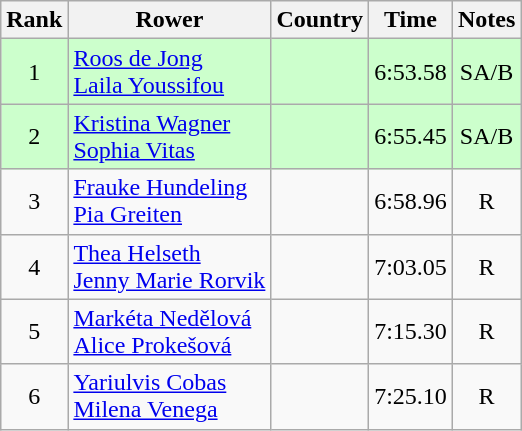<table class="wikitable" style="text-align:center">
<tr>
<th>Rank</th>
<th>Rower</th>
<th>Country</th>
<th>Time</th>
<th>Notes</th>
</tr>
<tr bgcolor=ccffcc>
<td>1</td>
<td align="left"><a href='#'>Roos de Jong</a><br><a href='#'>Laila Youssifou</a></td>
<td align="left"></td>
<td>6:53.58</td>
<td>SA/B</td>
</tr>
<tr bgcolor=ccffcc>
<td>2</td>
<td align="left"><a href='#'>Kristina Wagner</a><br><a href='#'>Sophia Vitas</a></td>
<td align="left"></td>
<td>6:55.45</td>
<td>SA/B</td>
</tr>
<tr>
<td>3</td>
<td align="left"><a href='#'>Frauke Hundeling</a><br><a href='#'>Pia Greiten</a></td>
<td align="left"></td>
<td>6:58.96</td>
<td>R</td>
</tr>
<tr>
<td>4</td>
<td align="left"><a href='#'>Thea Helseth</a><br><a href='#'>Jenny Marie Rorvik</a></td>
<td align="left"></td>
<td>7:03.05</td>
<td>R</td>
</tr>
<tr>
<td>5</td>
<td align="left"><a href='#'>Markéta Nedělová</a><br><a href='#'>Alice Prokešová</a></td>
<td align="left"></td>
<td>7:15.30</td>
<td>R</td>
</tr>
<tr>
<td>6</td>
<td align="left"><a href='#'>Yariulvis Cobas</a><br><a href='#'>Milena Venega</a></td>
<td align="left"></td>
<td>7:25.10</td>
<td>R</td>
</tr>
</table>
